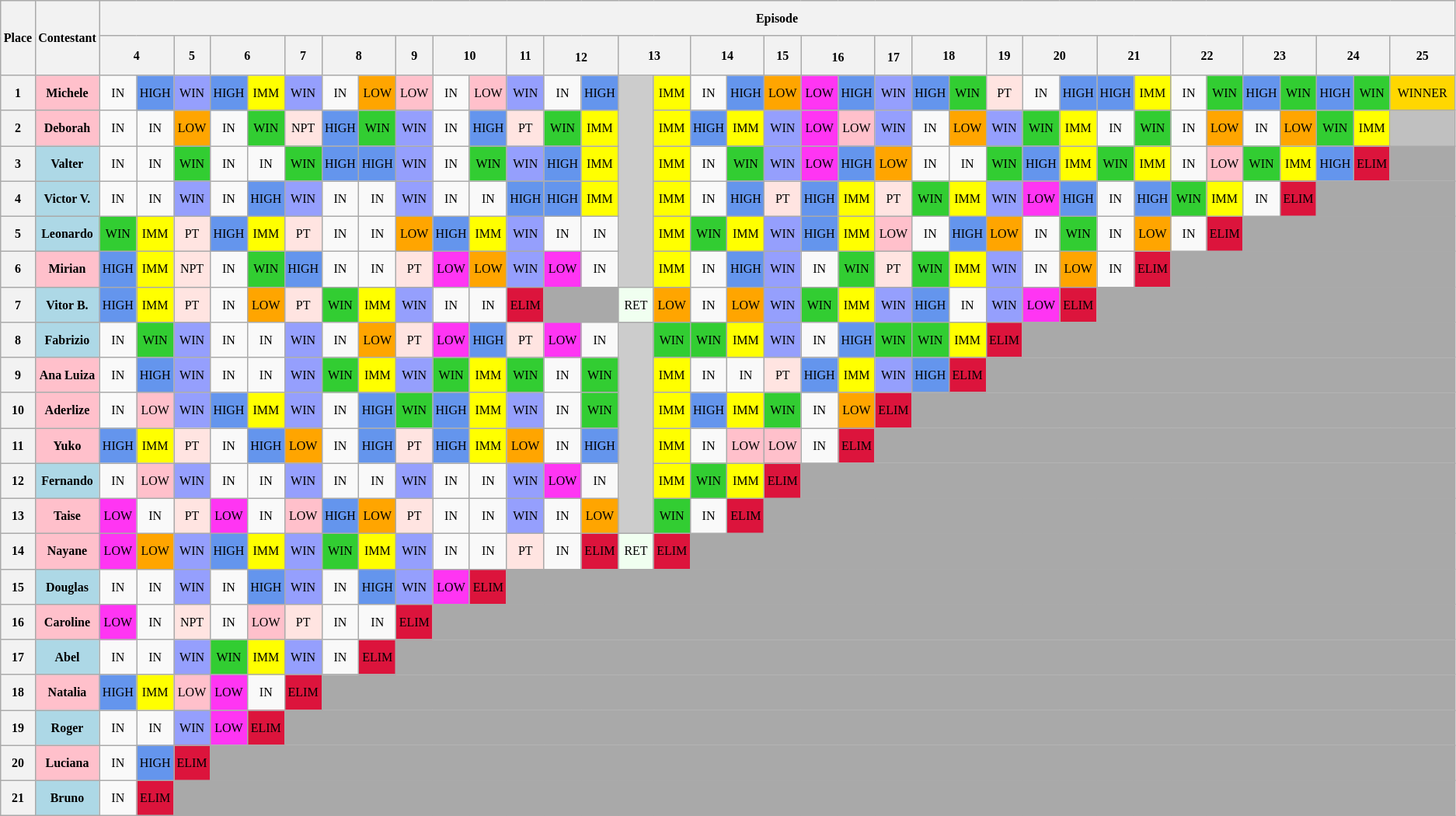<table class="wikitable" style="text-align: center; font-size: 8pt; line-height:25px;">
<tr>
<th rowspan="2">Place</th>
<th rowspan="2">Contestant</th>
<th colspan="36">Episode</th>
</tr>
<tr>
<th colspan=2>4</th>
<th>5</th>
<th colspan=2>6</th>
<th>7</th>
<th colspan=2>8</th>
<th>9</th>
<th colspan=2>10</th>
<th>11</th>
<th colspan=2>12<sup></sup></th>
<th colspan=2>13</th>
<th colspan=2>14</th>
<th>15</th>
<th colspan=2>16<sup></sup></th>
<th>17<sup></sup></th>
<th colspan=2>18</th>
<th>19</th>
<th colspan=2>20</th>
<th colspan=2>21</th>
<th colspan=2>22</th>
<th colspan=2>23</th>
<th colspan=2>24</th>
<th colspan=1>25</th>
</tr>
<tr>
<th width=10>1</th>
<td width=50 bgcolor=FFC0CB><strong>Michele</strong></td>
<td width=25>IN</td>
<td width=25 bgcolor=6495ED>HIGH</td>
<td width=25 bgcolor=959FFD>WIN</td>
<td width=25 bgcolor=6495ED>HIGH</td>
<td width=25 bgcolor=FFFF00>IMM</td>
<td width=25 bgcolor=959FFD>WIN</td>
<td width=25>IN</td>
<td width=25 bgcolor=FFA500>LOW</td>
<td width=25 bgcolor=FFC0CB>LOW</td>
<td width=25>IN</td>
<td width=25 bgcolor=FFC0CB>LOW</td>
<td width=25 bgcolor=959FFD>WIN</td>
<td width=25>IN</td>
<td width=25 bgcolor=6495ED>HIGH</td>
<td width=25 bgcolor=CCCCCC rowspan=6></td>
<td width=25 bgcolor=FFFF00>IMM</td>
<td width=25>IN</td>
<td width=25 bgcolor=6495ED>HIGH</td>
<td width=25 bgcolor=FFA500>LOW</td>
<td width=25 bgcolor=FF35F3>LOW</td>
<td width=25 bgcolor=6495ED>HIGH</td>
<td width=25 bgcolor=959FFD>WIN</td>
<td width=25 bgcolor=6495ED>HIGH</td>
<td width=25 bgcolor=32CD32>WIN</td>
<td width=25 bgcolor=FFE4E1>PT</td>
<td width=25>IN</td>
<td width=25 bgcolor=6495ED>HIGH</td>
<td width=25 bgcolor=6495ED>HIGH</td>
<td width=25 bgcolor=FFFF00>IMM</td>
<td width=25>IN</td>
<td width=25 bgcolor=32CD32>WIN</td>
<td width=25 bgcolor=6495ED>HIGH</td>
<td width=25 bgcolor=32CD32>WIN</td>
<td width=25 bgcolor=6495ED>HIGH</td>
<td width=25 bgcolor=32CD32>WIN</td>
<td width=50 bgcolor=FFD700>WINNER</td>
</tr>
<tr>
<th>2</th>
<td bgcolor=FFC0CB><strong>Deborah</strong></td>
<td>IN</td>
<td>IN</td>
<td bgcolor=FFA500>LOW</td>
<td>IN</td>
<td bgcolor=32CD32>WIN</td>
<td bgcolor=FFE4E1>NPT</td>
<td bgcolor=6495ED>HIGH</td>
<td bgcolor=32CD32>WIN</td>
<td bgcolor=959FFD>WIN</td>
<td>IN</td>
<td bgcolor=6495ED>HIGH</td>
<td bgcolor=FFE4E1>PT</td>
<td bgcolor=32CD32>WIN</td>
<td bgcolor=FFFF00>IMM</td>
<td bgcolor=FFFF00>IMM</td>
<td bgcolor=6495ED>HIGH</td>
<td bgcolor=FFFF00>IMM</td>
<td bgcolor=959FFD>WIN</td>
<td bgcolor=FF35F3>LOW</td>
<td bgcolor=FFC0CB>LOW</td>
<td bgcolor=959FFD>WIN</td>
<td>IN</td>
<td bgcolor=FFA500>LOW</td>
<td bgcolor=959FFD>WIN</td>
<td bgcolor=32CD32>WIN</td>
<td bgcolor=FFFF00>IMM</td>
<td>IN</td>
<td bgcolor=32CD32>WIN</td>
<td>IN</td>
<td bgcolor=FFA500>LOW</td>
<td>IN</td>
<td bgcolor=FFA500>LOW</td>
<td bgcolor=32CD32>WIN</td>
<td bgcolor=FFFF00>IMM</td>
<td bgcolor=C0C0C0></td>
</tr>
<tr>
<th>3</th>
<td bgcolor=ADD8E6><strong>Valter</strong></td>
<td>IN</td>
<td>IN</td>
<td bgcolor=32CD32>WIN</td>
<td>IN</td>
<td>IN</td>
<td bgcolor=32CD32>WIN</td>
<td bgcolor=6495ED>HIGH</td>
<td bgcolor=6495ED>HIGH</td>
<td bgcolor=959FFD>WIN</td>
<td>IN</td>
<td bgcolor=32CD32>WIN</td>
<td bgcolor=959FFD>WIN</td>
<td bgcolor=6495ED>HIGH</td>
<td bgcolor=FFFF00>IMM</td>
<td bgcolor=FFFF00>IMM</td>
<td>IN</td>
<td bgcolor=32CD32>WIN</td>
<td bgcolor=959FFD>WIN</td>
<td bgcolor=FF35F3>LOW</td>
<td bgcolor=6495ED>HIGH</td>
<td bgcolor=FFA500>LOW</td>
<td>IN</td>
<td>IN</td>
<td bgcolor=32CD32>WIN</td>
<td bgcolor=6495ED>HIGH</td>
<td bgcolor=FFFF00>IMM</td>
<td bgcolor=32CD32>WIN</td>
<td bgcolor=FFFF00>IMM</td>
<td>IN</td>
<td bgcolor=FFC0CB>LOW</td>
<td bgcolor=32CD32>WIN</td>
<td bgcolor=FFFF00>IMM</td>
<td bgcolor=6495ED>HIGH</td>
<td bgcolor=DC143C>ELIM</td>
<td bgcolor=A9A9A9></td>
</tr>
<tr>
<th>4</th>
<td bgcolor=ADD8E6><strong>Victor V.</strong></td>
<td>IN</td>
<td>IN</td>
<td bgcolor=959FFD>WIN</td>
<td>IN</td>
<td bgcolor=6495ED>HIGH</td>
<td bgcolor=959FFD>WIN</td>
<td>IN</td>
<td>IN</td>
<td bgcolor=959FFD>WIN</td>
<td>IN</td>
<td>IN</td>
<td bgcolor=6495ED>HIGH</td>
<td bgcolor=6495ED>HIGH</td>
<td bgcolor=FFFF00>IMM</td>
<td bgcolor=FFFF00>IMM</td>
<td>IN</td>
<td bgcolor=6495ED>HIGH</td>
<td bgcolor=FFE4E1>PT</td>
<td bgcolor=6495ED>HIGH</td>
<td bgcolor=FFFF00>IMM</td>
<td bgcolor=FFE4E1>PT</td>
<td bgcolor=32CD32>WIN</td>
<td bgcolor=FFFF00>IMM</td>
<td bgcolor=959FFD>WIN</td>
<td bgcolor=FF35F3>LOW</td>
<td bgcolor=6495ED>HIGH</td>
<td>IN</td>
<td bgcolor=6495ED>HIGH</td>
<td bgcolor=32CD32>WIN</td>
<td bgcolor=FFFF00>IMM</td>
<td>IN</td>
<td bgcolor=DC143C>ELIM</td>
<td bgcolor="A9A9A9" colspan=3></td>
</tr>
<tr>
<th>5</th>
<td bgcolor=ADD8E6><strong>Leonardo</strong></td>
<td bgcolor=32CD32>WIN</td>
<td bgcolor=FFFF00>IMM</td>
<td bgcolor=FFE4E1>PT</td>
<td bgcolor=6495ED>HIGH</td>
<td bgcolor=FFFF00>IMM</td>
<td bgcolor=FFE4E1>PT</td>
<td>IN</td>
<td>IN</td>
<td bgcolor=FFA500>LOW</td>
<td bgcolor=6495ED>HIGH</td>
<td bgcolor=FFFF00>IMM</td>
<td bgcolor=959FFD>WIN</td>
<td>IN</td>
<td>IN</td>
<td bgcolor=FFFF00>IMM</td>
<td bgcolor=32CD32>WIN</td>
<td bgcolor=FFFF00>IMM</td>
<td bgcolor=959FFD>WIN</td>
<td bgcolor=6495ED>HIGH</td>
<td bgcolor=FFFF00>IMM</td>
<td bgcolor=FFC0CB>LOW</td>
<td>IN</td>
<td bgcolor=6495ED>HIGH</td>
<td bgcolor=FFA500>LOW</td>
<td>IN</td>
<td bgcolor=32CD32>WIN</td>
<td>IN</td>
<td bgcolor=FFA500>LOW</td>
<td>IN</td>
<td bgcolor=DC143C>ELIM</td>
<td bgcolor="A9A9A9" colspan=5></td>
</tr>
<tr>
<th>6</th>
<td bgcolor=FFC0CB><strong>Mirian</strong></td>
<td bgcolor=6495ED>HIGH</td>
<td bgcolor=FFFF00>IMM</td>
<td bgcolor=FFE4E1>NPT</td>
<td>IN</td>
<td bgcolor=32CD32>WIN</td>
<td bgcolor=6495ED>HIGH</td>
<td>IN</td>
<td>IN</td>
<td bgcolor=FFE4E1>PT</td>
<td bgcolor=FF35F3>LOW</td>
<td bgcolor=FFA500>LOW</td>
<td bgcolor=959FFD>WIN</td>
<td bgcolor=FF35F3>LOW</td>
<td>IN</td>
<td bgcolor=FFFF00>IMM</td>
<td>IN</td>
<td bgcolor=6495ED>HIGH</td>
<td bgcolor=959FFD>WIN</td>
<td>IN</td>
<td bgcolor=32CD32>WIN</td>
<td bgcolor=FFE4E1>PT</td>
<td bgcolor=32CD32>WIN</td>
<td bgcolor=FFFF00>IMM</td>
<td bgcolor=959FFD>WIN</td>
<td>IN</td>
<td bgcolor=FFA500>LOW</td>
<td>IN</td>
<td bgcolor=DC143C>ELIM</td>
<td bgcolor="A9A9A9" colspan=7></td>
</tr>
<tr>
<th>7</th>
<td bgcolor=ADD8E6><strong>Vitor B.</strong></td>
<td bgcolor=6495ED>HIGH</td>
<td bgcolor=FFFF00>IMM</td>
<td bgcolor=FFE4E1>PT</td>
<td>IN</td>
<td bgcolor=FFA500>LOW</td>
<td bgcolor=FFE4E1>PT</td>
<td bgcolor=32CD32>WIN</td>
<td bgcolor=FFFF00>IMM</td>
<td bgcolor=959FFD>WIN</td>
<td>IN</td>
<td>IN</td>
<td bgcolor=DC143C>ELIM</td>
<td bgcolor="A9A9A9" colspan=2></td>
<td bgcolor=F0FFF0>RET</td>
<td bgcolor=FFA500>LOW</td>
<td>IN</td>
<td bgcolor=FFA500>LOW</td>
<td bgcolor=959FFD>WIN</td>
<td bgcolor=32CD32>WIN</td>
<td bgcolor=FFFF00>IMM</td>
<td bgcolor=959FFD>WIN</td>
<td bgcolor=6495ED>HIGH</td>
<td>IN</td>
<td bgcolor=959FFD>WIN</td>
<td bgcolor=FF35F3>LOW</td>
<td bgcolor=DC143C>ELIM</td>
<td bgcolor="A9A9A9" colspan=9></td>
</tr>
<tr>
<th>8</th>
<td bgcolor=ADD8E6><strong>Fabrizio</strong></td>
<td>IN</td>
<td bgcolor=32CD32>WIN</td>
<td bgcolor=959FFD>WIN</td>
<td>IN</td>
<td>IN</td>
<td bgcolor=959FFD>WIN</td>
<td>IN</td>
<td bgcolor=FFA500>LOW</td>
<td bgcolor=FFE4E1>PT</td>
<td bgcolor=FF35F3>LOW</td>
<td bgcolor=6495ED>HIGH</td>
<td bgcolor=FFE4E1>PT</td>
<td bgcolor=FF35F3>LOW</td>
<td>IN</td>
<td bgcolor=CCCCCC rowspan=6></td>
<td bgcolor=32CD32>WIN</td>
<td bgcolor=32CD32>WIN</td>
<td bgcolor=FFFF00>IMM</td>
<td bgcolor=959FFD>WIN</td>
<td>IN</td>
<td bgcolor=6495ED>HIGH</td>
<td bgcolor=32CD32>WIN</td>
<td bgcolor=32CD32>WIN</td>
<td bgcolor=FFFF00>IMM</td>
<td bgcolor=DC143C>ELIM</td>
<td bgcolor="A9A9A9" colspan=11></td>
</tr>
<tr>
<th>9</th>
<td bgcolor=FFC0CB><strong>Ana Luiza</strong></td>
<td>IN</td>
<td bgcolor=6495ED>HIGH</td>
<td bgcolor=959FFD>WIN</td>
<td>IN</td>
<td>IN</td>
<td bgcolor=959FFD>WIN</td>
<td bgcolor=32CD32>WIN</td>
<td bgcolor=FFFF00>IMM</td>
<td bgcolor=959FFD>WIN</td>
<td bgcolor=32CD32>WIN</td>
<td bgcolor=FFFF00>IMM</td>
<td bgcolor=32CD32>WIN</td>
<td>IN</td>
<td bgcolor=32CD32>WIN</td>
<td bgcolor=FFFF00>IMM</td>
<td>IN</td>
<td>IN</td>
<td bgcolor=FFE4E1>PT</td>
<td bgcolor=6495ED>HIGH</td>
<td bgcolor=FFFF00>IMM</td>
<td bgcolor=959FFD>WIN</td>
<td bgcolor=6495ED>HIGH</td>
<td bgcolor=DC143C>ELIM</td>
<td colspan="12" bgcolor="A9A9A9"></td>
</tr>
<tr>
<th>10</th>
<td bgcolor=FFC0CB><strong>Aderlize</strong></td>
<td>IN</td>
<td bgcolor=FFC0CB>LOW</td>
<td bgcolor=959FFD>WIN</td>
<td bgcolor=6495ED>HIGH</td>
<td bgcolor=FFFF00>IMM</td>
<td bgcolor=959FFD>WIN</td>
<td>IN</td>
<td bgcolor=6495ED>HIGH</td>
<td bgcolor=32CD32>WIN</td>
<td bgcolor=6495ED>HIGH</td>
<td bgcolor=FFFF00>IMM</td>
<td bgcolor=959FFD>WIN</td>
<td>IN</td>
<td bgcolor=32CD32>WIN</td>
<td bgcolor=FFFF00>IMM</td>
<td bgcolor=6495ED>HIGH</td>
<td bgcolor=FFFF00>IMM</td>
<td bgcolor=32CD32>WIN</td>
<td>IN</td>
<td bgcolor=FFA500>LOW</td>
<td bgcolor=DC143C>ELIM</td>
<td colspan="14" bgcolor="A9A9A9"></td>
</tr>
<tr>
<th>11</th>
<td bgcolor=FFC0CB><strong>Yuko</strong></td>
<td bgcolor=6495ED>HIGH</td>
<td bgcolor=FFFF00>IMM</td>
<td bgcolor=FFE4E1>PT</td>
<td>IN</td>
<td bgcolor=6495ED>HIGH</td>
<td bgcolor=FFA500>LOW</td>
<td>IN</td>
<td bgcolor=6495ED>HIGH</td>
<td bgcolor=FFE4E1>PT</td>
<td bgcolor=6495ED>HIGH</td>
<td bgcolor=FFFF00>IMM</td>
<td bgcolor=FFA500>LOW</td>
<td>IN</td>
<td bgcolor=6495ED>HIGH</td>
<td bgcolor=FFFF00>IMM</td>
<td>IN</td>
<td bgcolor=FFC0CB>LOW</td>
<td bgcolor=FFC0CB>LOW</td>
<td>IN</td>
<td bgcolor=DC143C>ELIM</td>
<td colspan="15" bgcolor="A9A9A9"></td>
</tr>
<tr>
<th>12</th>
<td bgcolor=ADD8E6><strong>Fernando</strong></td>
<td>IN</td>
<td bgcolor=FFC0CB>LOW</td>
<td bgcolor=959FFD>WIN</td>
<td>IN</td>
<td>IN</td>
<td bgcolor=959FFD>WIN</td>
<td>IN</td>
<td>IN</td>
<td bgcolor=959FFD>WIN</td>
<td>IN</td>
<td>IN</td>
<td bgcolor=959FFD>WIN</td>
<td bgcolor=FF35F3>LOW</td>
<td>IN</td>
<td bgcolor=FFFF00>IMM</td>
<td bgcolor=32CD32>WIN</td>
<td bgcolor=FFFF00>IMM</td>
<td bgcolor=DC143C>ELIM</td>
<td colspan="17" bgcolor="A9A9A9"></td>
</tr>
<tr>
<th>13</th>
<td bgcolor=FFC0CB><strong>Taise</strong></td>
<td bgcolor=FF35F3>LOW</td>
<td>IN</td>
<td bgcolor=FFE4E1>PT</td>
<td bgcolor=FF35F3>LOW</td>
<td>IN</td>
<td bgcolor=FFC0CB>LOW</td>
<td bgcolor=6495ED>HIGH</td>
<td bgcolor=FFA500>LOW</td>
<td bgcolor=FFE4E1>PT</td>
<td>IN</td>
<td>IN</td>
<td bgcolor=959FFD>WIN</td>
<td>IN</td>
<td bgcolor=FFA500>LOW</td>
<td bgcolor=32CD32>WIN</td>
<td>IN</td>
<td bgcolor=DC143C>ELIM</td>
<td colspan="18" bgcolor="A9A9A9"></td>
</tr>
<tr>
<th>14</th>
<td bgcolor=FFC0CB><strong>Nayane</strong></td>
<td bgcolor=FF35F3>LOW</td>
<td bgcolor=FFA500>LOW</td>
<td bgcolor=959FFD>WIN</td>
<td bgcolor=6495ED>HIGH</td>
<td bgcolor=FFFF00>IMM</td>
<td bgcolor=959FFD>WIN</td>
<td bgcolor=32CD32>WIN</td>
<td bgcolor=FFFF00>IMM</td>
<td bgcolor=959FFD>WIN</td>
<td>IN</td>
<td>IN</td>
<td bgcolor=FFE4E1>PT</td>
<td>IN</td>
<td bgcolor=DC143C>ELIM</td>
<td bgcolor=F0FFF0>RET</td>
<td bgcolor=DC143C>ELIM</td>
<td colspan="20" bgcolor="A9A9A9"></td>
</tr>
<tr>
<th>15</th>
<td bgcolor=ADD8E6><strong>Douglas</strong></td>
<td>IN</td>
<td>IN</td>
<td bgcolor=959FFD>WIN</td>
<td>IN</td>
<td bgcolor=6495ED>HIGH</td>
<td bgcolor=959FFD>WIN</td>
<td>IN</td>
<td bgcolor=6495ED>HIGH</td>
<td bgcolor=959FFD>WIN</td>
<td bgcolor=FF35F3>LOW</td>
<td bgcolor=DC143C>ELIM</td>
<td colspan="25" bgcolor="A9A9A9"></td>
</tr>
<tr>
<th>16</th>
<td bgcolor=FFC0CB><strong>Caroline</strong></td>
<td bgcolor=FF35F3>LOW</td>
<td>IN</td>
<td bgcolor=FFE4E1>NPT</td>
<td>IN</td>
<td bgcolor=FFC0CB>LOW</td>
<td bgcolor=FFE4E1>PT</td>
<td>IN</td>
<td>IN</td>
<td bgcolor=DC143C>ELIM</td>
<td colspan="27" bgcolor="A9A9A9"></td>
</tr>
<tr>
<th>17</th>
<td bgcolor=ADD8E6><strong>Abel</strong></td>
<td>IN</td>
<td>IN</td>
<td bgcolor=959FFD>WIN</td>
<td bgcolor=32CD32>WIN</td>
<td bgcolor=FFFF00>IMM</td>
<td bgcolor=959FFD>WIN</td>
<td>IN</td>
<td bgcolor=DC143C>ELIM</td>
<td colspan="28" bgcolor="A9A9A9"></td>
</tr>
<tr>
<th>18</th>
<td bgcolor=FFC0CB><strong>Natalia</strong></td>
<td bgcolor=6495ED>HIGH</td>
<td bgcolor=FFFF00>IMM</td>
<td bgcolor=FFC0CB>LOW</td>
<td bgcolor=FF35F3>LOW</td>
<td>IN</td>
<td bgcolor=DC143C>ELIM</td>
<td colspan="30" bgcolor="A9A9A9"></td>
</tr>
<tr>
<th>19</th>
<td bgcolor=ADD8E6><strong>Roger</strong></td>
<td>IN</td>
<td>IN</td>
<td bgcolor=959FFD>WIN</td>
<td bgcolor=FF35F3>LOW</td>
<td bgcolor=DC143C>ELIM</td>
<td colspan="31" bgcolor="A9A9A9"></td>
</tr>
<tr>
<th>20</th>
<td bgcolor=FFC0CB><strong>Luciana</strong></td>
<td>IN</td>
<td bgcolor=6495ED>HIGH</td>
<td bgcolor=DC143C>ELIM</td>
<td colspan="33" bgcolor="A9A9A9"></td>
</tr>
<tr>
<th>21</th>
<td bgcolor=ADD8E6><strong>Bruno</strong></td>
<td>IN</td>
<td bgcolor=DC143C>ELIM</td>
<td colspan="34" bgcolor="A9A9A9"></td>
</tr>
</table>
